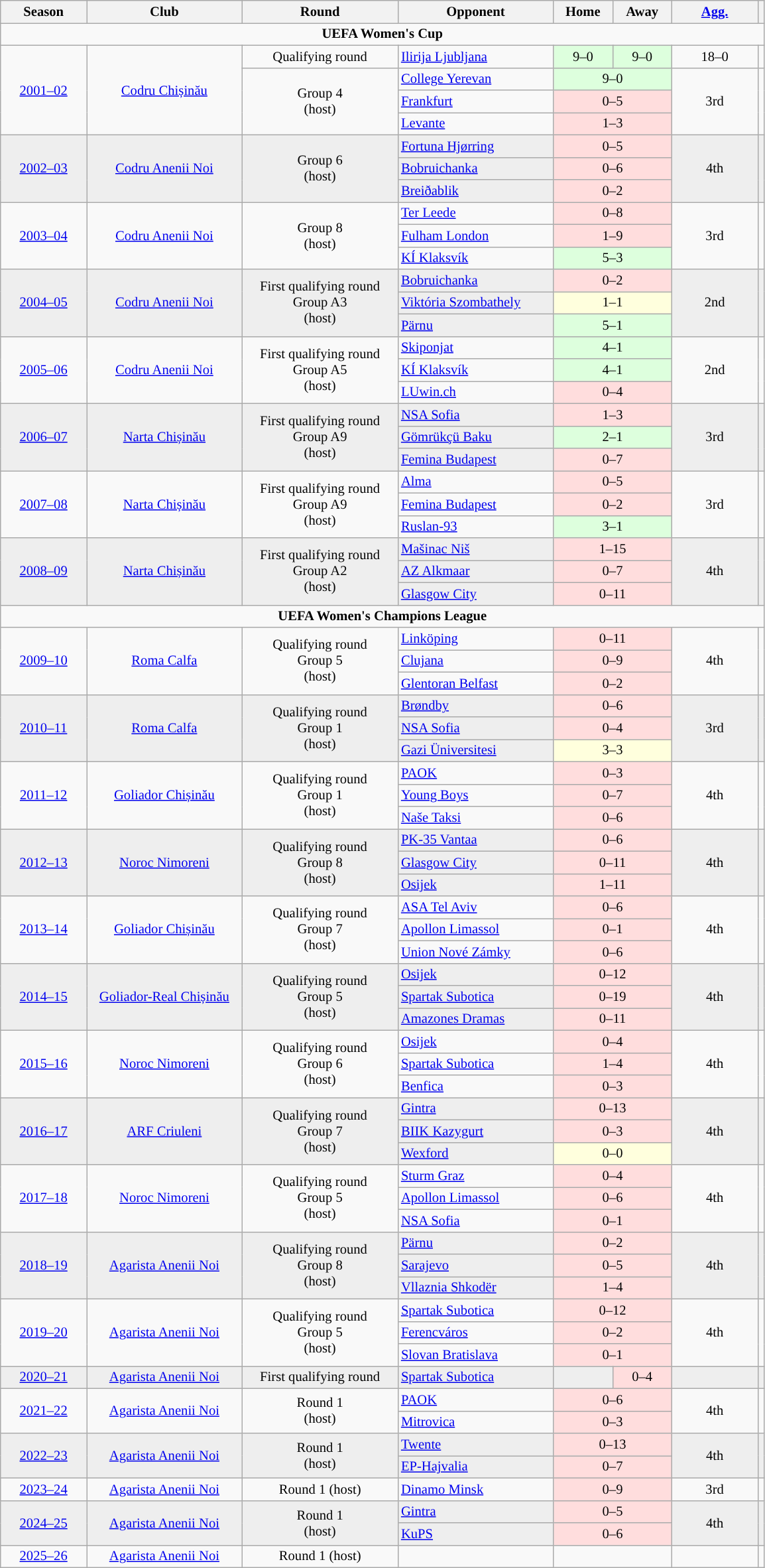<table class="wikitable" style="font-size:86%; text-align: center;">
<tr>
<th width="80">Season</th>
<th width="150">Club</th>
<th width="150">Round</th>
<th width="150">Opponent</th>
<th width="53">Home</th>
<th width="53">Away</th>
<th width="80"><a href='#'>Agg.</a></th>
<th></th>
</tr>
<tr>
<td colspan="8" style="text-align:center;"><strong>UEFA Women's Cup</strong></td>
</tr>
<tr>
<td rowspan=4><a href='#'>2001–02</a></td>
<td rowspan=4><a href='#'>Codru Chișinău</a></td>
<td>Qualifying round</td>
<td align="left"> <a href='#'>Ilirija Ljubljana</a></td>
<td bgcolor="#ddffdd">9–0</td>
<td bgcolor="#ddffdd">9–0</td>
<td>18–0</td>
<td></td>
</tr>
<tr>
<td rowspan=3>Group 4<br> (host)</td>
<td align="left"> <a href='#'>College Yerevan</a></td>
<td bgcolor=ddffdd colspan=2>9–0</td>
<td rowspan=3>3rd</td>
<td rowspan=3></td>
</tr>
<tr>
<td align="left"> <a href='#'>Frankfurt</a></td>
<td bgcolor=ffdddd colspan=2>0–5</td>
</tr>
<tr>
<td align="left"> <a href='#'>Levante</a></td>
<td bgcolor=ffdddd colspan=2>1–3</td>
</tr>
<tr bgcolor=#EEEEEE>
<td rowspan=3><a href='#'>2002–03</a></td>
<td rowspan=3><a href='#'>Codru Anenii Noi</a></td>
<td rowspan=3>Group 6<br> (host)</td>
<td align="left"> <a href='#'>Fortuna Hjørring</a></td>
<td bgcolor=ffdddd colspan=2>0–5</td>
<td rowspan=3>4th</td>
<td rowspan=3></td>
</tr>
<tr bgcolor=#EEEEEE>
<td align="left"> <a href='#'>Bobruichanka</a></td>
<td bgcolor=ffdddd colspan=2>0–6</td>
</tr>
<tr bgcolor=#EEEEEE>
<td align="left"> <a href='#'>Breiðablik</a></td>
<td bgcolor=ffdddd colspan=2>0–2</td>
</tr>
<tr>
<td rowspan=3><a href='#'>2003–04</a></td>
<td rowspan=3><a href='#'>Codru Anenii Noi</a></td>
<td rowspan=3>Group 8<br> (host)</td>
<td align="left"> <a href='#'>Ter Leede</a></td>
<td bgcolor=ffdddd colspan=2>0–8</td>
<td rowspan=3>3rd</td>
<td rowspan=3></td>
</tr>
<tr>
<td align="left"> <a href='#'>Fulham London</a></td>
<td bgcolor=ffdddd colspan=2>1–9</td>
</tr>
<tr>
<td align="left"> <a href='#'>KÍ Klaksvík</a></td>
<td bgcolor=ddffdd colspan=2>5–3</td>
</tr>
<tr bgcolor=#EEEEEE>
<td rowspan=3><a href='#'>2004–05</a></td>
<td rowspan=3><a href='#'>Codru Anenii Noi</a></td>
<td rowspan=3>First qualifying round<br>Group A3<br> (host)</td>
<td align="left"> <a href='#'>Bobruichanka</a></td>
<td bgcolor=ffdddd colspan=2>0–2</td>
<td rowspan=3>2nd</td>
<td rowspan=3></td>
</tr>
<tr bgcolor=#EEEEEE>
<td align="left"> <a href='#'>Viktória Szombathely</a></td>
<td bgcolor=ffffdd colspan=2>1–1</td>
</tr>
<tr bgcolor=#EEEEEE>
<td align="left"> <a href='#'>Pärnu</a></td>
<td bgcolor=ddffdd colspan=2>5–1</td>
</tr>
<tr>
<td rowspan=3><a href='#'>2005–06</a></td>
<td rowspan=3><a href='#'>Codru Anenii Noi</a></td>
<td rowspan=3>First qualifying round<br>Group A5<br> (host)</td>
<td align="left"> <a href='#'>Skiponjat</a></td>
<td bgcolor=ddffdd colspan=2>4–1</td>
<td rowspan=3>2nd</td>
<td rowspan=3></td>
</tr>
<tr>
<td align="left"> <a href='#'>KÍ Klaksvík</a></td>
<td bgcolor=ddffdd colspan=2>4–1</td>
</tr>
<tr>
<td align="left"> <a href='#'>LUwin.ch</a></td>
<td bgcolor=ffdddd colspan=2>0–4</td>
</tr>
<tr bgcolor=#EEEEEE>
<td rowspan=3><a href='#'>2006–07</a></td>
<td rowspan=3><a href='#'>Narta Chișinău</a></td>
<td rowspan=3>First qualifying round<br>Group A9<br> (host)</td>
<td align="left"> <a href='#'>NSA Sofia</a></td>
<td bgcolor=ffdddd colspan=2>1–3</td>
<td rowspan=3>3rd</td>
<td rowspan=3></td>
</tr>
<tr bgcolor=#EEEEEE>
<td align="left"> <a href='#'>Gömrükçü Baku</a></td>
<td bgcolor=ddffdd colspan=2>2–1</td>
</tr>
<tr bgcolor=#EEEEEE>
<td align="left"> <a href='#'>Femina Budapest</a></td>
<td bgcolor=ffdddd colspan=2>0–7</td>
</tr>
<tr>
<td rowspan=3><a href='#'>2007–08</a></td>
<td rowspan=3><a href='#'>Narta Chișinău</a></td>
<td rowspan=3>First qualifying round<br>Group A9<br> (host)</td>
<td align="left"> <a href='#'>Alma</a></td>
<td bgcolor=ffdddd colspan=2>0–5</td>
<td rowspan=3>3rd</td>
<td rowspan=3></td>
</tr>
<tr>
<td align="left"> <a href='#'>Femina Budapest</a></td>
<td bgcolor=ffdddd colspan=2>0–2</td>
</tr>
<tr>
<td align="left"> <a href='#'>Ruslan-93</a></td>
<td bgcolor=ddffdd colspan=2>3–1</td>
</tr>
<tr bgcolor=#EEEEEE>
<td rowspan=3><a href='#'>2008–09</a></td>
<td rowspan=3><a href='#'>Narta Chișinău</a></td>
<td rowspan=3>First qualifying round<br>Group A2<br> (host)</td>
<td align="left"> <a href='#'>Mašinac Niš</a></td>
<td bgcolor=ffdddd colspan=2>1–15</td>
<td rowspan=3>4th</td>
<td rowspan=3></td>
</tr>
<tr bgcolor=#EEEEEE>
<td align="left"> <a href='#'>AZ Alkmaar</a></td>
<td bgcolor=ffdddd colspan=2>0–7</td>
</tr>
<tr bgcolor=#EEEEEE>
<td align="left"> <a href='#'>Glasgow City</a></td>
<td bgcolor=ffdddd colspan=2>0–11</td>
</tr>
<tr>
<td colspan="8" style="text-align:center;"><strong>UEFA Women's Champions League</strong></td>
</tr>
<tr>
<td rowspan=3><a href='#'>2009–10</a></td>
<td rowspan=3><a href='#'>Roma Calfa</a></td>
<td rowspan=3>Qualifying round<br>Group 5<br> (host)</td>
<td align="left"> <a href='#'>Linköping</a></td>
<td bgcolor=ffdddd colspan=2>0–11</td>
<td rowspan=3>4th</td>
<td rowspan=3></td>
</tr>
<tr>
<td align="left"> <a href='#'>Clujana</a></td>
<td bgcolor=ffdddd colspan=2>0–9</td>
</tr>
<tr>
<td align="left"> <a href='#'>Glentoran Belfast</a></td>
<td bgcolor=ffdddd colspan=2>0–2</td>
</tr>
<tr bgcolor=#EEEEEE>
<td rowspan=3><a href='#'>2010–11</a></td>
<td rowspan=3><a href='#'>Roma Calfa</a></td>
<td rowspan=3>Qualifying round<br>Group 1<br> (host)</td>
<td align="left"> <a href='#'>Brøndby</a></td>
<td bgcolor=ffdddd colspan=2>0–6</td>
<td rowspan=3>3rd</td>
<td rowspan=3></td>
</tr>
<tr bgcolor=#EEEEEE>
<td align="left"> <a href='#'>NSA Sofia</a></td>
<td bgcolor=ffdddd colspan=2>0–4</td>
</tr>
<tr bgcolor=#EEEEEE>
<td align="left"> <a href='#'>Gazi Üniversitesi</a></td>
<td bgcolor=ffffdd colspan=2>3–3</td>
</tr>
<tr>
<td rowspan=3><a href='#'>2011–12</a></td>
<td rowspan=3><a href='#'>Goliador Chișinău</a></td>
<td rowspan=3>Qualifying round<br>Group 1<br> (host)</td>
<td align="left"> <a href='#'>PAOK</a></td>
<td bgcolor=ffdddd colspan=2>0–3</td>
<td rowspan=3>4th</td>
<td rowspan=3></td>
</tr>
<tr>
<td align="left"> <a href='#'>Young Boys</a></td>
<td bgcolor=ffdddd colspan=2>0–7</td>
</tr>
<tr>
<td align="left"> <a href='#'>Naše Taksi</a></td>
<td bgcolor=ffdddd colspan=2>0–6</td>
</tr>
<tr bgcolor=#EEEEEE>
<td rowspan=3><a href='#'>2012–13</a></td>
<td rowspan=3><a href='#'>Noroc Nimoreni</a></td>
<td rowspan=3>Qualifying round<br>Group 8<br> (host)</td>
<td align="left"> <a href='#'>PK-35 Vantaa</a></td>
<td bgcolor=ffdddd colspan=2>0–6</td>
<td rowspan=3>4th</td>
<td rowspan=3></td>
</tr>
<tr bgcolor=#EEEEEE>
<td align="left"> <a href='#'>Glasgow City</a></td>
<td bgcolor=ffdddd colspan=2>0–11</td>
</tr>
<tr bgcolor=#EEEEEE>
<td align="left"> <a href='#'>Osijek</a></td>
<td bgcolor=ffdddd colspan=2>1–11</td>
</tr>
<tr>
<td rowspan=3><a href='#'>2013–14</a></td>
<td rowspan=3><a href='#'>Goliador Chișinău</a></td>
<td rowspan=3>Qualifying round<br>Group 7<br> (host)</td>
<td align="left"> <a href='#'>ASA Tel Aviv</a></td>
<td bgcolor=ffdddd colspan=2>0–6</td>
<td rowspan=3>4th</td>
<td rowspan=3></td>
</tr>
<tr>
<td align="left"> <a href='#'>Apollon Limassol</a></td>
<td bgcolor=ffdddd colspan=2>0–1</td>
</tr>
<tr>
<td align="left"> <a href='#'>Union Nové Zámky</a></td>
<td bgcolor=ffdddd colspan=2>0–6</td>
</tr>
<tr bgcolor=#EEEEEE>
<td rowspan=3><a href='#'>2014–15</a></td>
<td rowspan=3><a href='#'>Goliador-Real Chișinău</a></td>
<td rowspan=3>Qualifying round<br>Group 5<br> (host)</td>
<td align="left"> <a href='#'>Osijek</a></td>
<td bgcolor=ffdddd colspan=2>0–12</td>
<td rowspan=3>4th</td>
<td rowspan=3></td>
</tr>
<tr bgcolor=#EEEEEE>
<td align="left"> <a href='#'>Spartak Subotica</a></td>
<td bgcolor=ffdddd colspan=2>0–19</td>
</tr>
<tr bgcolor=#EEEEEE>
<td align="left"> <a href='#'>Amazones Dramas</a></td>
<td bgcolor=ffdddd colspan=2>0–11</td>
</tr>
<tr>
<td rowspan=3><a href='#'>2015–16</a></td>
<td rowspan=3><a href='#'>Noroc Nimoreni</a></td>
<td rowspan=3>Qualifying round<br>Group 6<br> (host)</td>
<td align="left"> <a href='#'>Osijek</a></td>
<td bgcolor=ffdddd colspan=2>0–4</td>
<td rowspan=3>4th</td>
<td rowspan=3></td>
</tr>
<tr>
<td align="left"> <a href='#'>Spartak Subotica</a></td>
<td bgcolor=ffdddd colspan=2>1–4</td>
</tr>
<tr>
<td align="left"> <a href='#'>Benfica</a></td>
<td bgcolor=ffdddd colspan=2>0–3</td>
</tr>
<tr bgcolor=#EEEEEE>
<td rowspan=3><a href='#'>2016–17</a></td>
<td rowspan=3><a href='#'>ARF Criuleni</a></td>
<td rowspan=3>Qualifying round<br>Group 7<br> (host)</td>
<td align="left"> <a href='#'>Gintra</a></td>
<td bgcolor=ffdddd colspan=2>0–13</td>
<td rowspan=3>4th</td>
<td rowspan=3></td>
</tr>
<tr bgcolor=#EEEEEE>
<td align="left"> <a href='#'>BIIK Kazygurt</a></td>
<td bgcolor=ffdddd colspan=2>0–3</td>
</tr>
<tr bgcolor=#EEEEEE>
<td align="left"> <a href='#'>Wexford</a></td>
<td bgcolor=ffffdd colspan=2>0–0</td>
</tr>
<tr>
<td rowspan=3><a href='#'>2017–18</a></td>
<td rowspan=3><a href='#'>Noroc Nimoreni</a></td>
<td rowspan=3>Qualifying round<br>Group 5<br> (host)</td>
<td align="left"> <a href='#'>Sturm Graz</a></td>
<td bgcolor=ffdddd colspan=2>0–4</td>
<td rowspan=3>4th</td>
<td rowspan=3></td>
</tr>
<tr>
<td align="left"> <a href='#'>Apollon Limassol</a></td>
<td bgcolor=ffdddd colspan=2>0–6</td>
</tr>
<tr>
<td align="left"> <a href='#'>NSA Sofia</a></td>
<td bgcolor=ffdddd colspan=2>0–1</td>
</tr>
<tr bgcolor=#EEEEEE>
<td rowspan=3><a href='#'>2018–19</a></td>
<td rowspan=3><a href='#'>Agarista Anenii Noi</a></td>
<td rowspan=3>Qualifying round<br>Group 8<br> (host)</td>
<td align="left"> <a href='#'>Pärnu</a></td>
<td bgcolor=ffdddd colspan=2>0–2</td>
<td rowspan=3>4th</td>
<td rowspan=3></td>
</tr>
<tr bgcolor=#EEEEEE>
<td align="left"> <a href='#'>Sarajevo</a></td>
<td bgcolor=ffdddd colspan=2>0–5</td>
</tr>
<tr bgcolor=#EEEEEE>
<td align="left"> <a href='#'>Vllaznia Shkodër</a></td>
<td bgcolor=ffdddd colspan=2>1–4</td>
</tr>
<tr>
<td rowspan=3><a href='#'>2019–20</a></td>
<td rowspan=3><a href='#'>Agarista Anenii Noi</a></td>
<td rowspan=3>Qualifying round<br>Group 5<br> (host)</td>
<td align="left"> <a href='#'>Spartak Subotica</a></td>
<td bgcolor=ffdddd colspan=2>0–12</td>
<td rowspan=3>4th</td>
<td rowspan=3></td>
</tr>
<tr>
<td align="left"> <a href='#'>Ferencváros</a></td>
<td bgcolor=ffdddd colspan=2>0–2</td>
</tr>
<tr>
<td align="left"> <a href='#'>Slovan Bratislava</a></td>
<td bgcolor=ffdddd colspan=2>0–1</td>
</tr>
<tr bgcolor=#EEEEEE>
<td><a href='#'>2020–21</a></td>
<td><a href='#'>Agarista Anenii Noi</a></td>
<td>First qualifying round</td>
<td align="left"> <a href='#'>Spartak Subotica</a></td>
<td></td>
<td bgcolor="#ffdddd">0–4</td>
<td></td>
<td></td>
</tr>
<tr>
<td rowspan=2><a href='#'>2021–22</a></td>
<td rowspan=2><a href='#'>Agarista Anenii Noi</a></td>
<td rowspan=2>Round 1<br> (host)</td>
<td align="left"> <a href='#'>PAOK</a></td>
<td bgcolor=ffdddd colspan=2>0–6</td>
<td rowspan=2>4th</td>
<td rowspan=2></td>
</tr>
<tr>
<td align="left"> <a href='#'>Mitrovica</a></td>
<td bgcolor=ffdddd colspan=2>0–3</td>
</tr>
<tr bgcolor=#EEEEEE>
<td rowspan=2><a href='#'>2022–23</a></td>
<td rowspan=2><a href='#'>Agarista Anenii Noi</a></td>
<td rowspan=2>Round 1<br> (host)</td>
<td align="left"> <a href='#'>Twente</a></td>
<td bgcolor=ffdddd colspan=2>0–13</td>
<td rowspan=2>4th</td>
<td rowspan=2></td>
</tr>
<tr bgcolor=#EEEEEE>
<td align="left"> <a href='#'>EP-Hajvalia</a></td>
<td bgcolor=ffdddd colspan=2>0–7</td>
</tr>
<tr>
<td rowspan=1><a href='#'>2023–24</a></td>
<td rowspan=1><a href='#'>Agarista Anenii Noi</a></td>
<td rowspan=1>Round 1  (host)</td>
<td align="left"> <a href='#'>Dinamo Minsk</a></td>
<td bgcolor=ffdddd colspan=2>0–9</td>
<td>3rd</td>
<td></td>
</tr>
<tr bgcolor=#EEEEEE>
<td rowspan=2><a href='#'>2024–25</a></td>
<td rowspan=2><a href='#'>Agarista Anenii Noi</a></td>
<td rowspan=2>Round 1<br> (host)</td>
<td align="left"> <a href='#'>Gintra</a></td>
<td bgcolor=ffdddd colspan=2>0–5</td>
<td rowspan=2>4th</td>
<td rowspan=2></td>
</tr>
<tr bgcolor=#EEEEEE>
<td align="left"> <a href='#'>KuPS</a></td>
<td bgcolor=ffdddd colspan=2>0–6</td>
</tr>
<tr>
<td rowspan=1><a href='#'>2025–26</a></td>
<td rowspan=1><a href='#'>Agarista Anenii Noi</a></td>
<td rowspan=1>Round 1  (host)</td>
<td align="left"></td>
<td colspan=2></td>
<td></td>
<td></td>
</tr>
</table>
